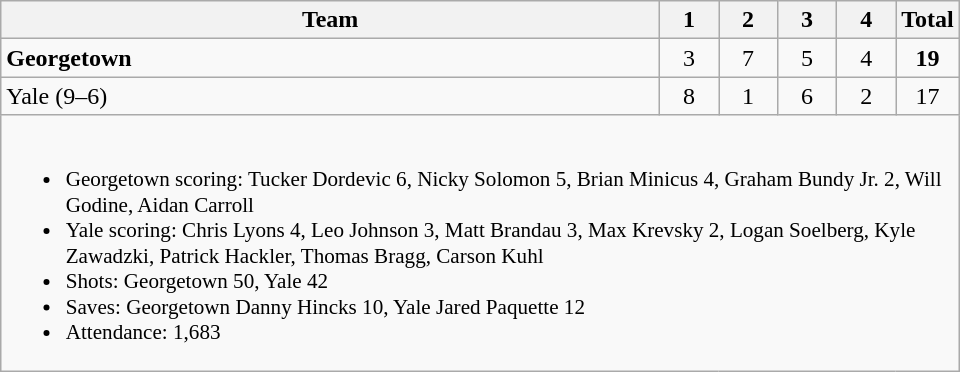<table class="wikitable" style="text-align:center; max-width:40em">
<tr>
<th>Team</th>
<th style="width:2em">1</th>
<th style="width:2em">2</th>
<th style="width:2em">3</th>
<th style="width:2em">4</th>
<th style="width:2em">Total</th>
</tr>
<tr>
<td style="text-align:left"><strong>Georgetown</strong></td>
<td>3</td>
<td>7</td>
<td>5</td>
<td>4</td>
<td><strong>19</strong></td>
</tr>
<tr>
<td style="text-align:left">Yale (9–6)</td>
<td>8</td>
<td>1</td>
<td>6</td>
<td>2</td>
<td>17</td>
</tr>
<tr>
<td colspan=6 style="text-align:left; font-size:88%;"><br><ul><li>Georgetown scoring: Tucker Dordevic 6, Nicky Solomon 5, Brian Minicus 4, Graham Bundy Jr. 2, Will Godine, Aidan Carroll</li><li>Yale scoring: Chris Lyons 4, Leo Johnson 3, Matt Brandau 3, Max Krevsky 2, Logan Soelberg, Kyle Zawadzki, Patrick Hackler, Thomas Bragg, Carson Kuhl</li><li>Shots: Georgetown 50, Yale 42</li><li>Saves: Georgetown Danny Hincks 10, Yale Jared Paquette 12</li><li>Attendance: 1,683</li></ul></td>
</tr>
</table>
